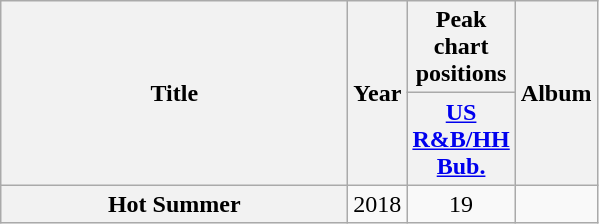<table class="wikitable plainrowheaders" style="text-align:center;">
<tr>
<th scope="col" rowspan="2" style="width:14em;">Title</th>
<th scope="col" rowspan="2">Year</th>
<th scope="col">Peak chart positions</th>
<th scope="col" rowspan="2">Album</th>
</tr>
<tr>
<th scope="col" style="width:3em;font-size=90%"><a href='#'>US
R&B/HH Bub.</a></th>
</tr>
<tr>
<th scope="row">Hot Summer<br></th>
<td>2018</td>
<td>19</td>
<td></td>
</tr>
</table>
